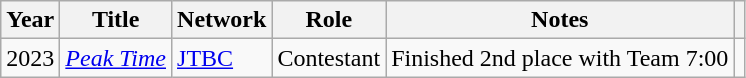<table class="wikitable plainrowheaders sortable">
<tr>
<th scope="col">Year</th>
<th scope="col">Title</th>
<th scope="col">Network</th>
<th>Role</th>
<th scope="col">Notes</th>
<th scope="col" class="unsortable"></th>
</tr>
<tr>
<td>2023</td>
<td><em><a href='#'>Peak Time</a></em></td>
<td><a href='#'>JTBC</a></td>
<td>Contestant</td>
<td>Finished 2nd place with Team 7:00</td>
<td></td>
</tr>
</table>
